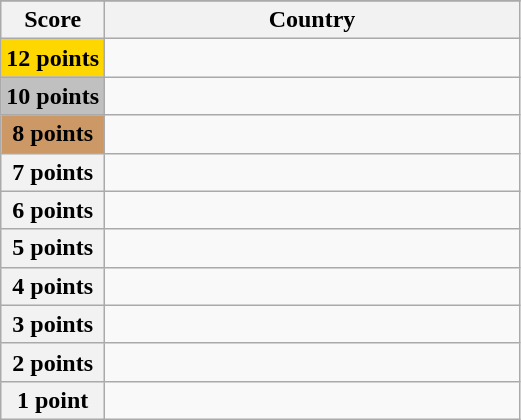<table class="wikitable">
<tr>
</tr>
<tr>
<th scope="col" width="20%">Score</th>
<th scope="col">Country</th>
</tr>
<tr>
<th scope="row" style="background:gold">12 points</th>
<td></td>
</tr>
<tr>
<th scope="row" style="background:silver">10 points</th>
<td></td>
</tr>
<tr>
<th scope="row" style="background:#CC9966">8 points</th>
<td></td>
</tr>
<tr>
<th scope="row">7 points</th>
<td></td>
</tr>
<tr>
<th scope="row">6 points</th>
<td></td>
</tr>
<tr>
<th scope="row">5 points</th>
<td></td>
</tr>
<tr>
<th scope="row">4 points</th>
<td></td>
</tr>
<tr>
<th scope="row">3 points</th>
<td></td>
</tr>
<tr>
<th scope="row">2 points</th>
<td></td>
</tr>
<tr>
<th scope="row">1 point</th>
<td></td>
</tr>
</table>
